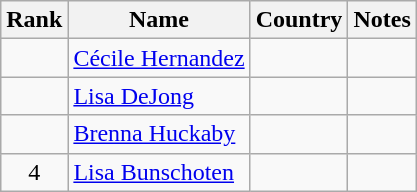<table class="wikitable" style="text-align:center;">
<tr>
<th>Rank</th>
<th>Name</th>
<th>Country</th>
<th>Notes</th>
</tr>
<tr>
<td></td>
<td align=left><a href='#'>Cécile Hernandez</a></td>
<td align=left></td>
<td></td>
</tr>
<tr>
<td></td>
<td align=left><a href='#'>Lisa DeJong</a></td>
<td align=left></td>
<td></td>
</tr>
<tr>
<td></td>
<td align=left><a href='#'>Brenna Huckaby</a></td>
<td align=left></td>
<td></td>
</tr>
<tr>
<td>4</td>
<td align=left><a href='#'>Lisa Bunschoten</a></td>
<td align=left></td>
<td></td>
</tr>
</table>
